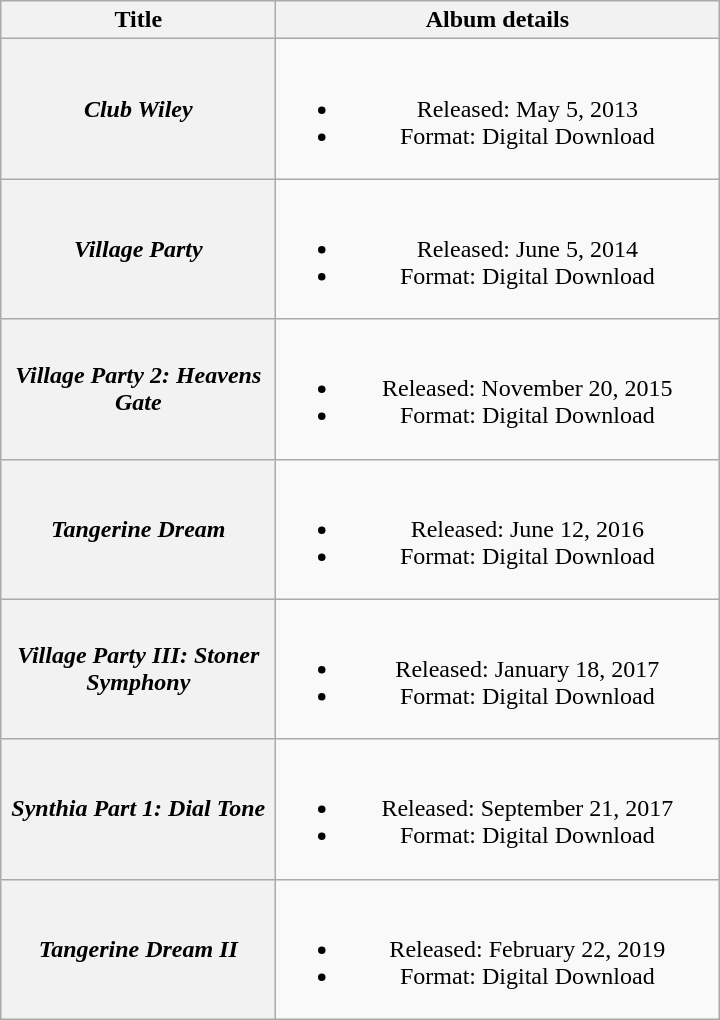<table class="wikitable plainrowheaders" style="text-align:center;">
<tr>
<th scope="col" style="width:11em;">Title</th>
<th scope="col" style="width:18em;">Album details</th>
</tr>
<tr>
<th scope="row"><em>Club Wiley</em></th>
<td><br><ul><li>Released: May 5, 2013</li><li>Format: Digital Download</li></ul></td>
</tr>
<tr>
<th scope="row"><em>Village Party</em></th>
<td><br><ul><li>Released: June 5, 2014</li><li>Format: Digital Download</li></ul></td>
</tr>
<tr>
<th scope="row"><em>Village Party 2: Heavens Gate</em></th>
<td><br><ul><li>Released: November 20, 2015</li><li>Format: Digital Download</li></ul></td>
</tr>
<tr>
<th scope="row"><em>Tangerine Dream</em></th>
<td><br><ul><li>Released: June 12, 2016</li><li>Format: Digital Download</li></ul></td>
</tr>
<tr>
<th scope="row"><em>Village Party III: Stoner Symphony</em></th>
<td><br><ul><li>Released: January 18, 2017</li><li>Format: Digital Download</li></ul></td>
</tr>
<tr>
<th scope="row"><em>Synthia Part 1: Dial Tone</em></th>
<td><br><ul><li>Released: September 21, 2017</li><li>Format: Digital Download</li></ul></td>
</tr>
<tr>
<th scope="row"><em>Tangerine Dream II</em></th>
<td><br><ul><li>Released: February 22, 2019</li><li>Format: Digital Download</li></ul></td>
</tr>
</table>
